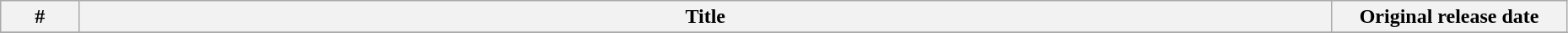<table class="wikitable" style="width: 98%;">
<tr>
<th style="width: 5%;">#</th>
<th>Title</th>
<th style="width: 15%;">Original release date</th>
</tr>
<tr>
</tr>
</table>
